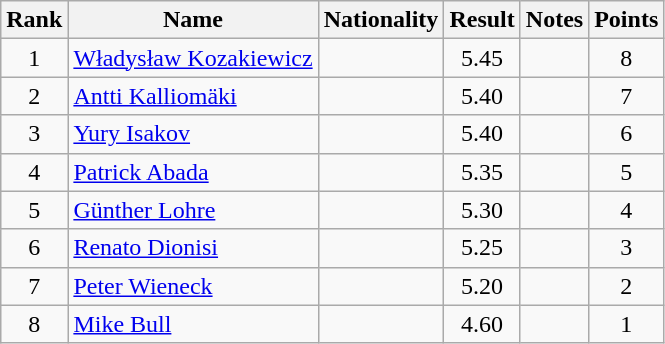<table class="wikitable sortable" style="text-align:center">
<tr>
<th>Rank</th>
<th>Name</th>
<th>Nationality</th>
<th>Result</th>
<th>Notes</th>
<th>Points</th>
</tr>
<tr>
<td>1</td>
<td align=left><a href='#'>Władysław Kozakiewicz</a></td>
<td align=left></td>
<td>5.45</td>
<td></td>
<td>8</td>
</tr>
<tr>
<td>2</td>
<td align=left><a href='#'>Antti Kalliomäki</a></td>
<td align=left></td>
<td>5.40</td>
<td></td>
<td>7</td>
</tr>
<tr>
<td>3</td>
<td align=left><a href='#'>Yury Isakov</a></td>
<td align=left></td>
<td>5.40</td>
<td></td>
<td>6</td>
</tr>
<tr>
<td>4</td>
<td align=left><a href='#'>Patrick Abada</a></td>
<td align=left></td>
<td>5.35</td>
<td></td>
<td>5</td>
</tr>
<tr>
<td>5</td>
<td align=left><a href='#'>Günther Lohre</a></td>
<td align=left></td>
<td>5.30</td>
<td></td>
<td>4</td>
</tr>
<tr>
<td>6</td>
<td align=left><a href='#'>Renato Dionisi</a></td>
<td align=left></td>
<td>5.25</td>
<td></td>
<td>3</td>
</tr>
<tr>
<td>7</td>
<td align=left><a href='#'>Peter Wieneck</a></td>
<td align=left></td>
<td>5.20</td>
<td></td>
<td>2</td>
</tr>
<tr>
<td>8</td>
<td align=left><a href='#'>Mike Bull</a></td>
<td align=left></td>
<td>4.60</td>
<td></td>
<td>1</td>
</tr>
</table>
